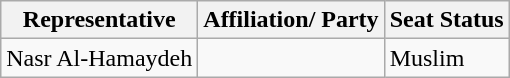<table class="wikitable">
<tr>
<th>Representative</th>
<th>Affiliation/ Party</th>
<th>Seat Status</th>
</tr>
<tr>
<td>Nasr Al-Hamaydeh</td>
<td></td>
<td>Muslim</td>
</tr>
</table>
